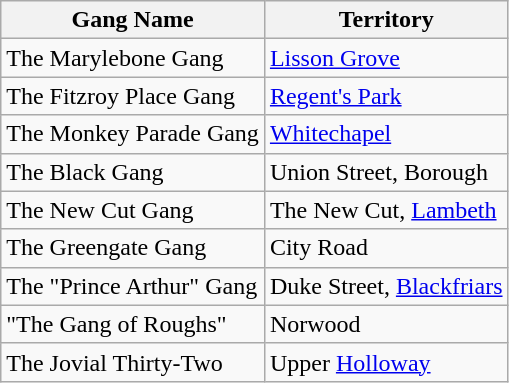<table class="wikitable">
<tr>
<th>Gang Name</th>
<th>Territory</th>
</tr>
<tr>
<td>The Marylebone Gang</td>
<td><a href='#'>Lisson Grove</a></td>
</tr>
<tr>
<td>The Fitzroy Place Gang</td>
<td><a href='#'>Regent's Park</a></td>
</tr>
<tr>
<td>The Monkey Parade Gang</td>
<td><a href='#'>Whitechapel</a></td>
</tr>
<tr>
<td>The Black Gang</td>
<td>Union Street, Borough</td>
</tr>
<tr>
<td>The New Cut Gang</td>
<td>The New Cut, <a href='#'>Lambeth</a></td>
</tr>
<tr>
<td>The Greengate Gang</td>
<td>City Road</td>
</tr>
<tr>
<td>The "Prince Arthur" Gang</td>
<td>Duke Street, <a href='#'>Blackfriars</a></td>
</tr>
<tr>
<td>"The Gang of Roughs"</td>
<td>Norwood</td>
</tr>
<tr>
<td>The Jovial Thirty-Two</td>
<td>Upper <a href='#'>Holloway</a></td>
</tr>
</table>
